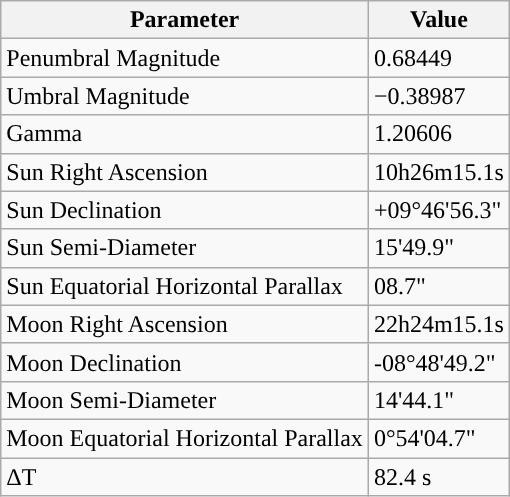<table class="wikitable">
<tr>
<th>Parameter</th>
<th>Value</th>
</tr>
<tr>
<td>Penumbral Magnitude</td>
<td>0.68449</td>
</tr>
<tr>
<td>Umbral Magnitude</td>
<td>−0.38987</td>
</tr>
<tr>
<td>Gamma</td>
<td>1.20606</td>
</tr>
<tr>
<td>Sun Right Ascension</td>
<td>10h26m15.1s</td>
</tr>
<tr>
<td>Sun Declination</td>
<td>+09°46'56.3"</td>
</tr>
<tr>
<td>Sun Semi-Diameter</td>
<td>15'49.9"</td>
</tr>
<tr>
<td>Sun Equatorial Horizontal Parallax</td>
<td>08.7"</td>
</tr>
<tr>
<td>Moon Right Ascension</td>
<td>22h24m15.1s</td>
</tr>
<tr>
<td>Moon Declination</td>
<td>-08°48'49.2"</td>
</tr>
<tr>
<td>Moon Semi-Diameter</td>
<td>14'44.1"</td>
</tr>
<tr>
<td>Moon Equatorial Horizontal Parallax</td>
<td>0°54'04.7"</td>
</tr>
<tr>
<td>ΔT</td>
<td>82.4 s</td>
</tr>
</table>
